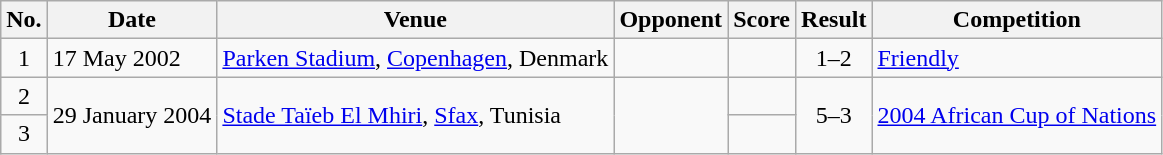<table class="wikitable sortable">
<tr>
<th scope="col">No.</th>
<th scope="col">Date</th>
<th scope="col">Venue</th>
<th scope="col">Opponent</th>
<th scope="col">Score</th>
<th scope="col">Result</th>
<th scope="col">Competition</th>
</tr>
<tr>
<td style="text-align:center">1</td>
<td>17 May 2002</td>
<td><a href='#'>Parken Stadium</a>, <a href='#'>Copenhagen</a>, Denmark</td>
<td></td>
<td></td>
<td style="text-align:center">1–2</td>
<td><a href='#'>Friendly</a></td>
</tr>
<tr>
<td style="text-align:center">2</td>
<td rowspan="2">29 January 2004</td>
<td rowspan="2"><a href='#'>Stade Taïeb El Mhiri</a>, <a href='#'>Sfax</a>, Tunisia</td>
<td rowspan="2"></td>
<td></td>
<td rowspan="2" style="text-align:center">5–3</td>
<td rowspan="2"><a href='#'>2004 African Cup of Nations</a></td>
</tr>
<tr>
<td style="text-align:center">3</td>
<td></td>
</tr>
</table>
